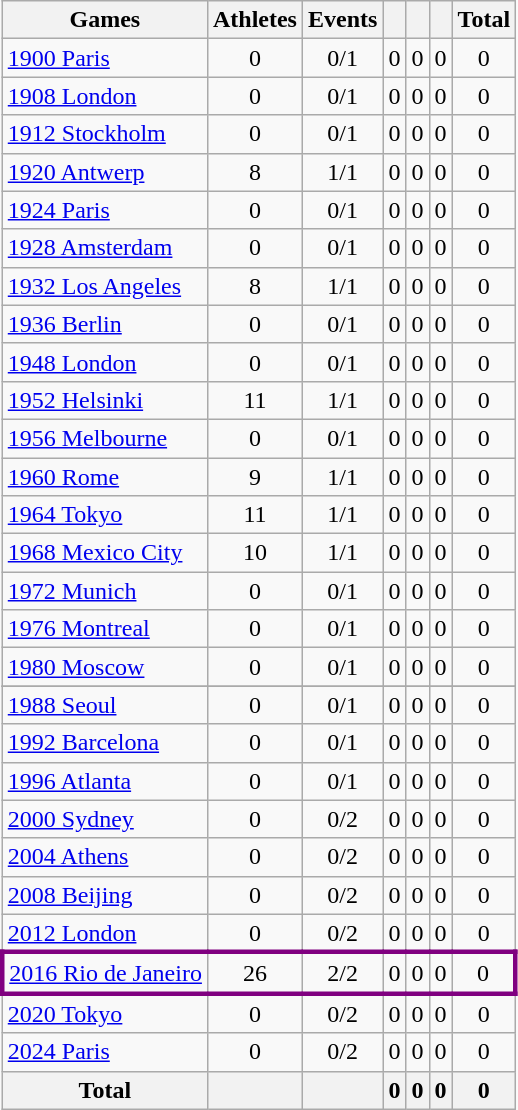<table class="wikitable sortable" style="text-align:center">
<tr>
<th>Games</th>
<th>Athletes</th>
<th>Events</th>
<th width:3em; font-weight:bold;"></th>
<th width:3em; font-weight:bold;"></th>
<th width:3em; font-weight:bold;"></th>
<th style="width:3; font-weight:bold;">Total</th>
</tr>
<tr>
<td align=left>  <a href='#'>1900 Paris</a></td>
<td>0</td>
<td>0/1</td>
<td>0</td>
<td>0</td>
<td>0</td>
<td>0</td>
</tr>
<tr>
<td align=left> <a href='#'>1908 London</a></td>
<td>0</td>
<td>0/1</td>
<td>0</td>
<td>0</td>
<td>0</td>
<td>0</td>
</tr>
<tr>
<td align=left> <a href='#'>1912 Stockholm</a></td>
<td>0</td>
<td>0/1</td>
<td>0</td>
<td>0</td>
<td>0</td>
<td>0</td>
</tr>
<tr>
<td align=left>  <a href='#'>1920 Antwerp</a></td>
<td>8</td>
<td>1/1</td>
<td>0</td>
<td>0</td>
<td>0</td>
<td>0</td>
</tr>
<tr>
<td align=left>  <a href='#'>1924 Paris</a></td>
<td>0</td>
<td>0/1</td>
<td>0</td>
<td>0</td>
<td>0</td>
<td>0</td>
</tr>
<tr>
<td align=left>  <a href='#'>1928 Amsterdam</a></td>
<td>0</td>
<td>0/1</td>
<td>0</td>
<td>0</td>
<td>0</td>
<td>0</td>
</tr>
<tr>
<td align=left> <a href='#'>1932 Los Angeles</a></td>
<td>8</td>
<td>1/1</td>
<td>0</td>
<td>0</td>
<td>0</td>
<td>0</td>
</tr>
<tr>
<td align=left> <a href='#'>1936 Berlin</a></td>
<td>0</td>
<td>0/1</td>
<td>0</td>
<td>0</td>
<td>0</td>
<td>0</td>
</tr>
<tr>
<td align=left> <a href='#'>1948 London</a></td>
<td>0</td>
<td>0/1</td>
<td>0</td>
<td>0</td>
<td>0</td>
<td>0</td>
</tr>
<tr>
<td align=left> <a href='#'>1952 Helsinki</a></td>
<td>11</td>
<td>1/1</td>
<td>0</td>
<td>0</td>
<td>0</td>
<td>0</td>
</tr>
<tr>
<td align=left> <a href='#'>1956 Melbourne</a></td>
<td>0</td>
<td>0/1</td>
<td>0</td>
<td>0</td>
<td>0</td>
<td>0</td>
</tr>
<tr>
<td align=left> <a href='#'>1960 Rome</a></td>
<td>9</td>
<td>1/1</td>
<td>0</td>
<td>0</td>
<td>0</td>
<td>0</td>
</tr>
<tr>
<td align=left> <a href='#'>1964 Tokyo</a></td>
<td>11</td>
<td>1/1</td>
<td>0</td>
<td>0</td>
<td>0</td>
<td>0</td>
</tr>
<tr>
<td align=left> <a href='#'>1968 Mexico City</a></td>
<td>10</td>
<td>1/1</td>
<td>0</td>
<td>0</td>
<td>0</td>
<td>0</td>
</tr>
<tr>
<td align=left> <a href='#'>1972 Munich</a></td>
<td>0</td>
<td>0/1</td>
<td>0</td>
<td>0</td>
<td>0</td>
<td>0</td>
</tr>
<tr>
<td align=left> <a href='#'>1976 Montreal</a></td>
<td>0</td>
<td>0/1</td>
<td>0</td>
<td>0</td>
<td>0</td>
<td>0</td>
</tr>
<tr>
<td align=left> <a href='#'>1980 Moscow</a></td>
<td>0</td>
<td>0/1</td>
<td>0</td>
<td>0</td>
<td>0</td>
<td>0</td>
</tr>
<tr>
</tr>
<tr |align=left| >
</tr>
<tr>
<td align=left> <a href='#'>1988 Seoul</a></td>
<td>0</td>
<td>0/1</td>
<td>0</td>
<td>0</td>
<td>0</td>
<td>0</td>
</tr>
<tr>
<td align=left> <a href='#'>1992 Barcelona</a></td>
<td>0</td>
<td>0/1</td>
<td>0</td>
<td>0</td>
<td>0</td>
<td>0</td>
</tr>
<tr>
<td align=left> <a href='#'>1996 Atlanta</a></td>
<td>0</td>
<td>0/1</td>
<td>0</td>
<td>0</td>
<td>0</td>
<td>0</td>
</tr>
<tr>
<td align=left> <a href='#'>2000 Sydney</a></td>
<td>0</td>
<td>0/2</td>
<td>0</td>
<td>0</td>
<td>0</td>
<td>0</td>
</tr>
<tr>
<td align=left> <a href='#'>2004 Athens</a></td>
<td>0</td>
<td>0/2</td>
<td>0</td>
<td>0</td>
<td>0</td>
<td>0</td>
</tr>
<tr>
<td align=left> <a href='#'>2008 Beijing</a></td>
<td>0</td>
<td>0/2</td>
<td>0</td>
<td>0</td>
<td>0</td>
<td>0</td>
</tr>
<tr>
<td align=left> <a href='#'>2012 London</a></td>
<td>0</td>
<td>0/2</td>
<td>0</td>
<td>0</td>
<td>0</td>
<td>0</td>
</tr>
<tr>
</tr>
<tr align=center style="border: 3px solid purple">
<td align=left> <a href='#'>2016 Rio de Janeiro</a></td>
<td>26</td>
<td>2/2</td>
<td>0</td>
<td>0</td>
<td>0</td>
<td>0</td>
</tr>
<tr>
<td align=left> <a href='#'>2020 Tokyo</a></td>
<td>0</td>
<td>0/2</td>
<td>0</td>
<td>0</td>
<td>0</td>
<td>0</td>
</tr>
<tr>
<td align=left> <a href='#'>2024 Paris</a></td>
<td>0</td>
<td>0/2</td>
<td>0</td>
<td>0</td>
<td>0</td>
<td>0</td>
</tr>
<tr>
<th>Total</th>
<th></th>
<th></th>
<th>0</th>
<th>0</th>
<th>0</th>
<th>0</th>
</tr>
</table>
